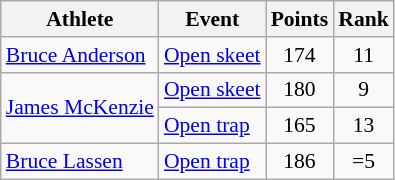<table class="wikitable" style="font-size:90%;">
<tr>
<th>Athlete</th>
<th>Event</th>
<th>Points</th>
<th>Rank</th>
</tr>
<tr align=center>
<td align=left><a href='#'>Bruce Anderson</a></td>
<td align=left><a href='#'>Open skeet</a></td>
<td>174</td>
<td>11</td>
</tr>
<tr align=center>
<td align=left rowspan=2><a href='#'>James McKenzie</a></td>
<td align=left><a href='#'>Open skeet</a></td>
<td>180</td>
<td>9</td>
</tr>
<tr align=center>
<td align=left><a href='#'>Open trap</a></td>
<td>165</td>
<td>13</td>
</tr>
<tr align=center>
<td align=left rowspan=2><a href='#'>Bruce Lassen</a></td>
<td align=left><a href='#'>Open trap</a></td>
<td>186</td>
<td>=5</td>
</tr>
</table>
